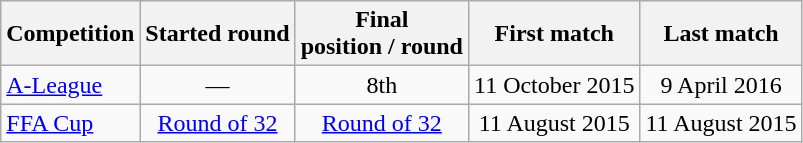<table class="wikitable">
<tr>
<th>Competition</th>
<th>Started round</th>
<th>Final <br>position / round</th>
<th>First match</th>
<th>Last match</th>
</tr>
<tr style="text-align: center">
<td align=left><a href='#'>A-League</a></td>
<td>—</td>
<td>8th</td>
<td>11 October 2015</td>
<td>9 April 2016</td>
</tr>
<tr style="text-align: center">
<td align=left><a href='#'>FFA Cup</a></td>
<td><a href='#'>Round of 32</a></td>
<td><a href='#'>Round of 32</a></td>
<td>11 August 2015</td>
<td>11 August 2015</td>
</tr>
</table>
